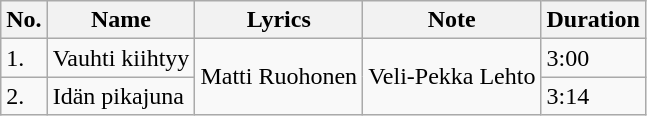<table class="wikitable">
<tr>
<th>No.</th>
<th>Name</th>
<th>Lyrics</th>
<th>Note</th>
<th>Duration</th>
</tr>
<tr>
<td>1.</td>
<td>Vauhti kiihtyy</td>
<td rowspan="2">Matti Ruohonen</td>
<td rowspan="2">Veli-Pekka Lehto</td>
<td>3:00</td>
</tr>
<tr>
<td>2.</td>
<td>Idän pikajuna</td>
<td>3:14</td>
</tr>
</table>
